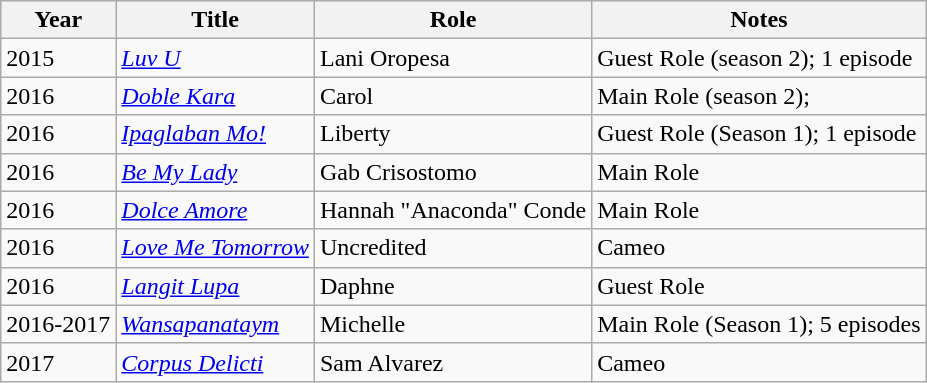<table class="wikitable sortable">
<tr>
<th>Year</th>
<th>Title</th>
<th>Role</th>
<th class="unsortable">Notes</th>
</tr>
<tr>
<td>2015</td>
<td><em><a href='#'>Luv U</a></em></td>
<td>Lani Oropesa</td>
<td>Guest Role (season 2); 1 episode</td>
</tr>
<tr>
<td>2016</td>
<td><em><a href='#'>Doble Kara</a></em></td>
<td>Carol</td>
<td>Main Role (season 2);</td>
</tr>
<tr>
<td>2016</td>
<td><em><a href='#'>Ipaglaban Mo!</a></em></td>
<td>Liberty</td>
<td>Guest Role (Season 1); 1 episode</td>
</tr>
<tr>
<td>2016</td>
<td><em><a href='#'>Be My Lady</a></em></td>
<td>Gab Crisostomo</td>
<td>Main Role</td>
</tr>
<tr>
<td>2016</td>
<td><em><a href='#'>Dolce Amore</a></em></td>
<td>Hannah "Anaconda" Conde</td>
<td>Main Role</td>
</tr>
<tr>
<td>2016</td>
<td><em><a href='#'>Love Me Tomorrow</a></em></td>
<td>Uncredited</td>
<td>Cameo</td>
</tr>
<tr>
<td>2016</td>
<td><em><a href='#'>Langit Lupa</a></em></td>
<td>Daphne</td>
<td>Guest Role</td>
</tr>
<tr>
<td>2016-2017</td>
<td><em><a href='#'>Wansapanataym</a></em></td>
<td>Michelle</td>
<td>Main Role (Season 1); 5 episodes</td>
</tr>
<tr>
<td>2017</td>
<td><em><a href='#'>Corpus Delicti</a></em></td>
<td>Sam Alvarez</td>
<td>Cameo</td>
</tr>
</table>
